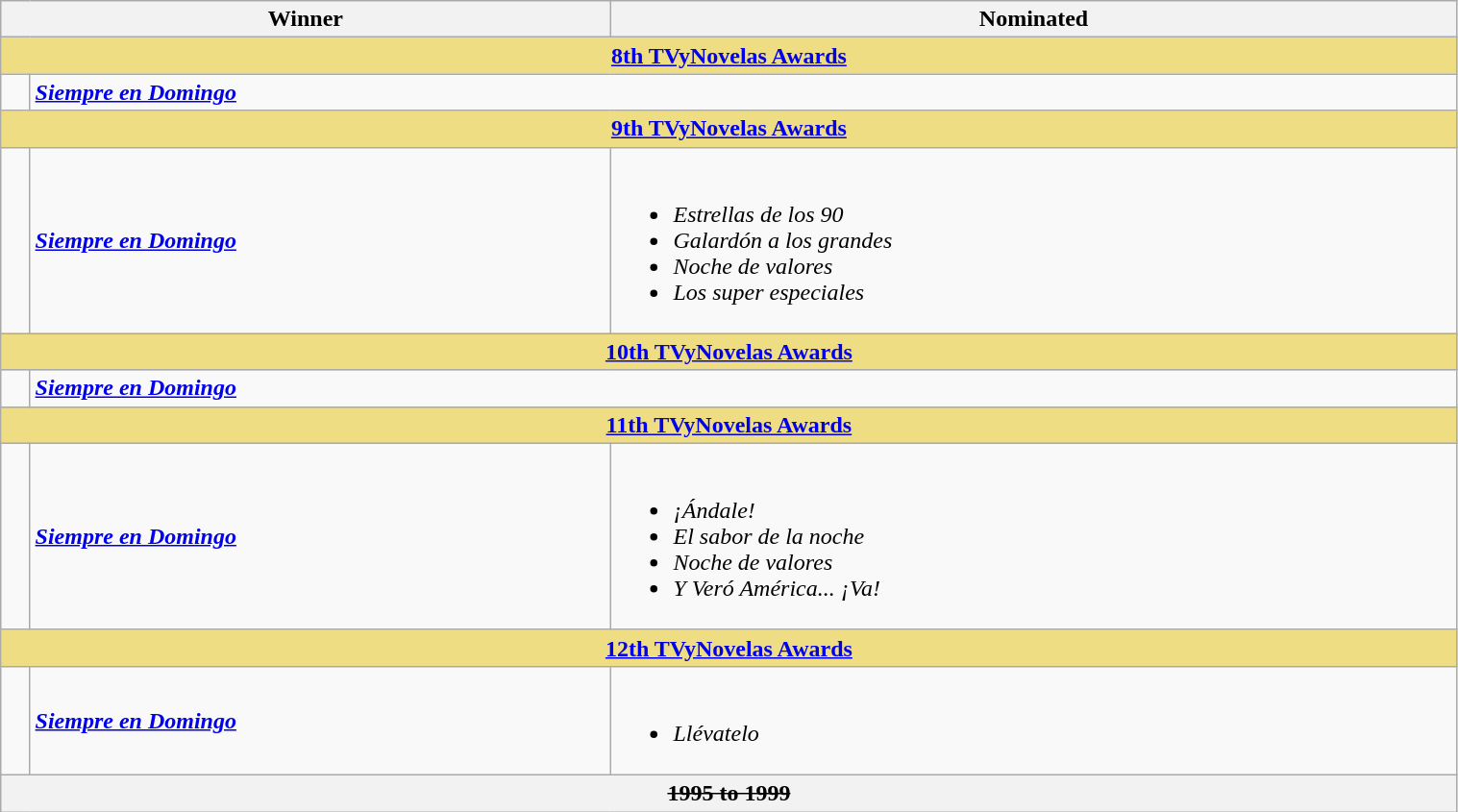<table class="wikitable" width=80%>
<tr align=center>
<th width="150px;" colspan=2; align="center">Winner</th>
<th width="580px;" align="center">Nominated</th>
</tr>
<tr>
<th colspan=9 style="background:#EEDD82;"  align="center"><strong><a href='#'>8th TVyNovelas Awards</a></strong></th>
</tr>
<tr>
<td width=2%></td>
<td colspan=2><strong><em><a href='#'>Siempre en Domingo</a></em></strong></td>
</tr>
<tr>
<th colspan=9 style="background:#EEDD82;"  align="center"><strong><a href='#'>9th TVyNovelas Awards</a></strong></th>
</tr>
<tr>
<td width=2%></td>
<td><strong><em><a href='#'>Siempre en Domingo</a></em></strong></td>
<td><br><ul><li><em>Estrellas de los 90</em></li><li><em>Galardón a los grandes</em></li><li><em>Noche de valores</em></li><li><em>Los super especiales</em></li></ul></td>
</tr>
<tr>
<th colspan=9 style="background:#EEDD82;"  align="center"><strong><a href='#'>10th TVyNovelas Awards</a></strong></th>
</tr>
<tr>
<td width=2%></td>
<td colspan=2><strong><em><a href='#'>Siempre en Domingo</a></em></strong></td>
</tr>
<tr>
<th colspan=9 style="background:#EEDD82;"  align="center"><strong><a href='#'>11th TVyNovelas Awards</a></strong></th>
</tr>
<tr>
<td width=2%></td>
<td><strong><em><a href='#'>Siempre en Domingo</a></em></strong></td>
<td><br><ul><li><em>¡Ándale!</em></li><li><em>El sabor de la noche</em></li><li><em>Noche de valores</em></li><li><em>Y Veró América... ¡Va!</em></li></ul></td>
</tr>
<tr>
<th colspan=9 style="background:#EEDD82;"  align="center"><strong><a href='#'>12th TVyNovelas Awards</a></strong></th>
</tr>
<tr>
<td width=2%></td>
<td><strong><em><a href='#'>Siempre en Domingo</a></em></strong></td>
<td><br><ul><li><em>Llévatelo</em></li></ul></td>
</tr>
<tr>
<th colspan=9 align="center"><s>1995 to 1999</s></th>
</tr>
</table>
